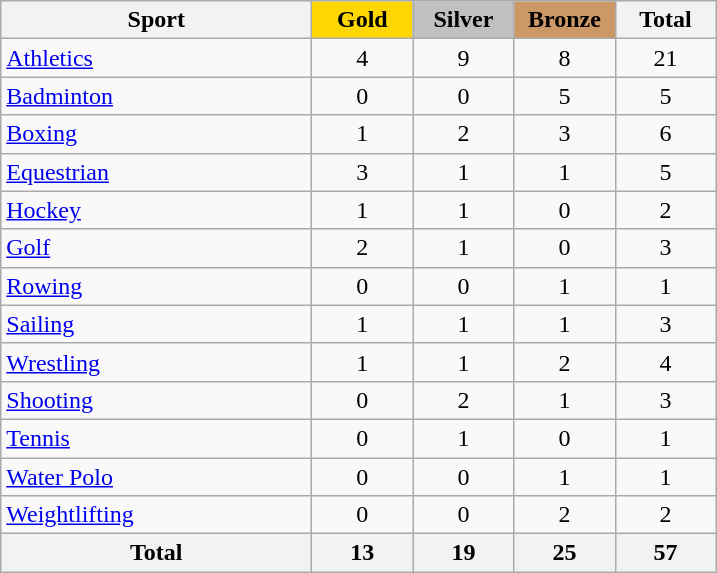<table class="wikitable" style="text-align:center;">
<tr>
<th width=200>Sport</th>
<td bgcolor=gold width=60><strong>Gold</strong></td>
<td bgcolor=silver width=60><strong>Silver</strong></td>
<td bgcolor=#cc9966 width=60><strong>Bronze</strong></td>
<th width=60>Total</th>
</tr>
<tr>
<td align=left><a href='#'>Athletics</a></td>
<td>4</td>
<td>9</td>
<td>8</td>
<td>21</td>
</tr>
<tr>
<td align=left><a href='#'>Badminton</a></td>
<td>0</td>
<td>0</td>
<td>5</td>
<td>5</td>
</tr>
<tr>
<td align=left><a href='#'>Boxing</a></td>
<td>1</td>
<td>2</td>
<td>3</td>
<td>6</td>
</tr>
<tr>
<td align=left><a href='#'>Equestrian</a></td>
<td>3</td>
<td>1</td>
<td>1</td>
<td>5</td>
</tr>
<tr>
<td align=left><a href='#'>Hockey</a></td>
<td>1</td>
<td>1</td>
<td>0</td>
<td>2</td>
</tr>
<tr>
<td align=left><a href='#'>Golf</a></td>
<td>2</td>
<td>1</td>
<td>0</td>
<td>3</td>
</tr>
<tr>
<td align=left><a href='#'>Rowing</a></td>
<td>0</td>
<td>0</td>
<td>1</td>
<td>1</td>
</tr>
<tr>
<td align=left><a href='#'>Sailing</a></td>
<td>1</td>
<td>1</td>
<td>1</td>
<td>3</td>
</tr>
<tr>
<td align=left><a href='#'>Wrestling</a></td>
<td>1</td>
<td>1</td>
<td>2</td>
<td>4</td>
</tr>
<tr>
<td align=left><a href='#'>Shooting</a></td>
<td>0</td>
<td>2</td>
<td>1</td>
<td>3</td>
</tr>
<tr>
<td align=left><a href='#'>Tennis</a></td>
<td>0</td>
<td>1</td>
<td>0</td>
<td>1</td>
</tr>
<tr>
<td align=left><a href='#'>Water Polo</a></td>
<td>0</td>
<td>0</td>
<td>1</td>
<td>1</td>
</tr>
<tr>
<td align=left><a href='#'>Weightlifting</a></td>
<td>0</td>
<td>0</td>
<td>2</td>
<td>2</td>
</tr>
<tr>
<th>Total</th>
<th>13</th>
<th>19</th>
<th>25</th>
<th>57</th>
</tr>
</table>
